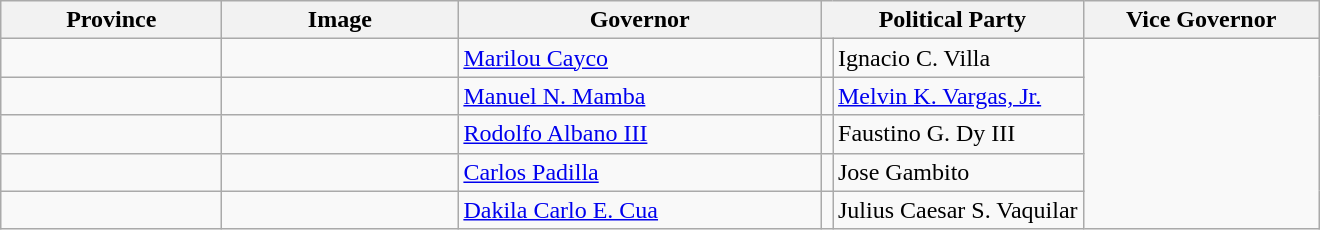<table class="wikitable sortable">
<tr>
<th width=140>Province</th>
<th width=150>Image</th>
<th width=235>Governor</th>
<th width=120 colspan=2>Political Party</th>
<th width=150>Vice Governor</th>
</tr>
<tr>
<td></td>
<td align=center></td>
<td><a href='#'>Marilou Cayco</a></td>
<td></td>
<td>Ignacio C. Villa</td>
</tr>
<tr>
<td></td>
<td align=center></td>
<td><a href='#'>Manuel N. Mamba</a></td>
<td></td>
<td><a href='#'>Melvin K. Vargas, Jr.</a></td>
</tr>
<tr>
<td></td>
<td align=center></td>
<td><a href='#'>Rodolfo Albano III</a></td>
<td></td>
<td>Faustino G. Dy III</td>
</tr>
<tr>
<td></td>
<td align=center></td>
<td><a href='#'>Carlos Padilla</a></td>
<td></td>
<td>Jose Gambito</td>
</tr>
<tr>
<td></td>
<td align=center></td>
<td><a href='#'>Dakila Carlo E. Cua</a></td>
<td></td>
<td>Julius Caesar S. Vaquilar</td>
</tr>
</table>
